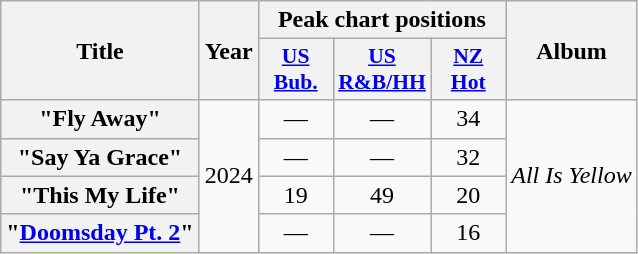<table class="wikitable plainrowheaders" style="text-align:center">
<tr>
<th scope="col" rowspan="2">Title</th>
<th scope="col" rowspan="2">Year</th>
<th scope="col" colspan="3">Peak chart positions</th>
<th scope="col" rowspan="2">Album</th>
</tr>
<tr>
<th scope="col" style="width:3em;font-size:90%;"><a href='#'>US<br>Bub.</a><br></th>
<th scope="col" style="width:3em;font-size:90%;"><a href='#'>US<br>R&B/HH</a><br></th>
<th scope="col" style="width:3em;font-size:90%;"><a href='#'>NZ<br>Hot</a><br></th>
</tr>
<tr>
<th scope="row">"Fly Away"<br></th>
<td rowspan="4">2024</td>
<td>—</td>
<td>—</td>
<td>34</td>
<td rowspan="4"><em>All Is Yellow</em></td>
</tr>
<tr>
<th scope="row">"Say Ya Grace"<br></th>
<td>—</td>
<td>—</td>
<td>32</td>
</tr>
<tr>
<th scope="row">"This My Life"<br></th>
<td>19</td>
<td>49</td>
<td>20</td>
</tr>
<tr>
<th scope="row">"<a href='#'>Doomsday Pt. 2</a>"<br></th>
<td>—</td>
<td>—</td>
<td>16</td>
</tr>
</table>
